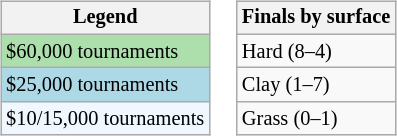<table>
<tr valign=top>
<td><br><table class="wikitable" style="font-size:85%;">
<tr>
<th>Legend</th>
</tr>
<tr style="background:#addfad;">
<td>$60,000 tournaments</td>
</tr>
<tr style="background:lightblue;">
<td>$25,000 tournaments</td>
</tr>
<tr style="background:#f0f8ff;">
<td>$10/15,000 tournaments</td>
</tr>
</table>
</td>
<td><br><table class="wikitable" style="font-size:85%;">
<tr>
<th>Finals by surface</th>
</tr>
<tr>
<td>Hard (8–4)</td>
</tr>
<tr>
<td>Clay (1–7)</td>
</tr>
<tr>
<td>Grass (0–1)</td>
</tr>
</table>
</td>
</tr>
</table>
